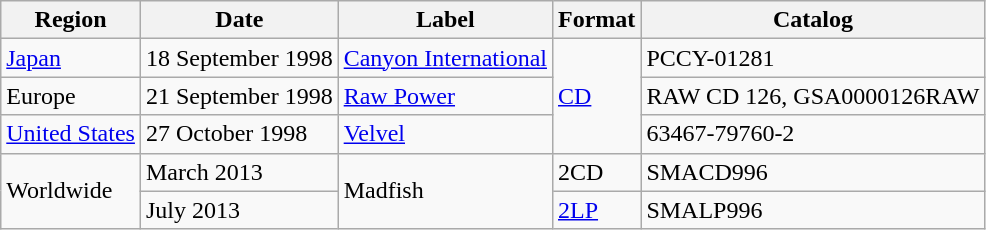<table class="wikitable plainrowheaders">
<tr>
<th scope="col">Region</th>
<th scope="col">Date</th>
<th scope="col">Label</th>
<th scope="col">Format</th>
<th scope="col">Catalog</th>
</tr>
<tr>
<td><a href='#'>Japan</a></td>
<td>18 September 1998</td>
<td><a href='#'>Canyon International</a></td>
<td rowspan="3"><a href='#'>CD</a></td>
<td>PCCY-01281</td>
</tr>
<tr>
<td>Europe</td>
<td>21 September 1998</td>
<td><a href='#'>Raw Power</a></td>
<td>RAW CD 126, GSA0000126RAW</td>
</tr>
<tr>
<td><a href='#'>United States</a></td>
<td>27 October 1998</td>
<td><a href='#'>Velvel</a></td>
<td>63467-79760-2</td>
</tr>
<tr>
<td rowspan="2">Worldwide</td>
<td>March 2013</td>
<td rowspan="2">Madfish</td>
<td>2CD</td>
<td>SMACD996</td>
</tr>
<tr>
<td>July 2013</td>
<td><a href='#'>2LP</a></td>
<td>SMALP996</td>
</tr>
</table>
